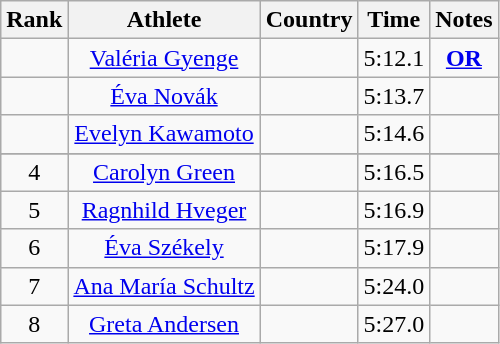<table class="wikitable sortable" style="text-align:center">
<tr>
<th>Rank</th>
<th>Athlete</th>
<th>Country</th>
<th>Time</th>
<th>Notes</th>
</tr>
<tr>
<td></td>
<td><a href='#'>Valéria Gyenge</a></td>
<td align=left></td>
<td>5:12.1</td>
<td><strong><a href='#'>OR</a></strong></td>
</tr>
<tr>
<td></td>
<td><a href='#'>Éva Novák</a></td>
<td align=left></td>
<td>5:13.7</td>
<td><strong> </strong></td>
</tr>
<tr>
<td></td>
<td><a href='#'>Evelyn Kawamoto</a></td>
<td align=left></td>
<td>5:14.6</td>
<td><strong> </strong></td>
</tr>
<tr>
</tr>
<tr>
<td>4</td>
<td><a href='#'>Carolyn Green</a></td>
<td align=left></td>
<td>5:16.5</td>
<td><strong> </strong></td>
</tr>
<tr>
<td>5</td>
<td><a href='#'>Ragnhild Hveger</a></td>
<td align=left></td>
<td>5:16.9</td>
<td><strong> </strong></td>
</tr>
<tr>
<td>6</td>
<td><a href='#'>Éva Székely</a></td>
<td align=left></td>
<td>5:17.9</td>
<td><strong> </strong></td>
</tr>
<tr>
<td>7</td>
<td><a href='#'>Ana María Schultz</a></td>
<td align=left></td>
<td>5:24.0</td>
<td><strong> </strong></td>
</tr>
<tr>
<td>8</td>
<td><a href='#'>Greta Andersen</a></td>
<td align=left></td>
<td>5:27.0</td>
<td><strong> </strong></td>
</tr>
</table>
